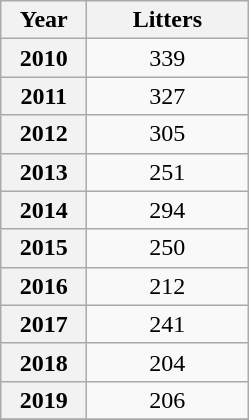<table class="wikitable" style="text-align:center">
<tr>
<th width=50>Year</th>
<th width=100>Litters</th>
</tr>
<tr>
<th>2010</th>
<td>339</td>
</tr>
<tr>
<th>2011</th>
<td>327</td>
</tr>
<tr>
<th>2012</th>
<td>305</td>
</tr>
<tr>
<th>2013</th>
<td>251</td>
</tr>
<tr>
<th>2014</th>
<td>294</td>
</tr>
<tr>
<th>2015</th>
<td>250</td>
</tr>
<tr>
<th>2016</th>
<td>212</td>
</tr>
<tr>
<th>2017</th>
<td>241</td>
</tr>
<tr>
<th>2018</th>
<td>204</td>
</tr>
<tr>
<th>2019</th>
<td>206</td>
</tr>
<tr>
</tr>
</table>
